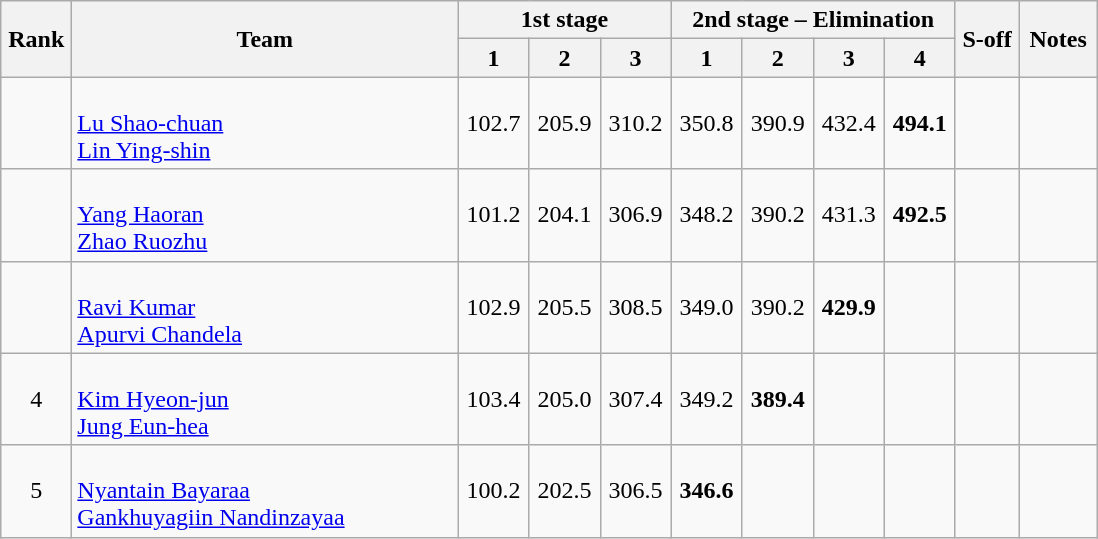<table class="wikitable" style="text-align:center">
<tr>
<th rowspan=2 width=40>Rank</th>
<th rowspan=2 width=250>Team</th>
<th colspan=3>1st stage</th>
<th colspan=4>2nd stage – Elimination</th>
<th rowspan=2 width=35>S-off</th>
<th rowspan=2 width=45>Notes</th>
</tr>
<tr>
<th width=40>1</th>
<th width=40>2</th>
<th width=40>3</th>
<th width=40>1</th>
<th width=40>2</th>
<th width=40>3</th>
<th width=40>4</th>
</tr>
<tr>
<td></td>
<td align=left><br><a href='#'>Lu Shao-chuan</a><br><a href='#'>Lin Ying-shin</a></td>
<td>102.7</td>
<td>205.9</td>
<td>310.2</td>
<td>350.8</td>
<td>390.9</td>
<td>432.4</td>
<td><strong>494.1</strong></td>
<td></td>
<td></td>
</tr>
<tr>
<td></td>
<td align=left><br><a href='#'>Yang Haoran</a><br><a href='#'>Zhao Ruozhu</a></td>
<td>101.2</td>
<td>204.1</td>
<td>306.9</td>
<td>348.2</td>
<td>390.2</td>
<td>431.3</td>
<td><strong>492.5</strong></td>
<td></td>
<td></td>
</tr>
<tr>
<td></td>
<td align=left><br><a href='#'>Ravi Kumar</a><br><a href='#'>Apurvi Chandela</a></td>
<td>102.9</td>
<td>205.5</td>
<td>308.5</td>
<td>349.0</td>
<td>390.2</td>
<td><strong>429.9</strong></td>
<td></td>
<td></td>
<td></td>
</tr>
<tr>
<td>4</td>
<td align=left><br><a href='#'>Kim Hyeon-jun</a><br><a href='#'>Jung Eun-hea</a></td>
<td>103.4</td>
<td>205.0</td>
<td>307.4</td>
<td>349.2</td>
<td><strong>389.4</strong></td>
<td></td>
<td></td>
<td></td>
<td></td>
</tr>
<tr>
<td>5</td>
<td align=left><br><a href='#'>Nyantain Bayaraa</a><br><a href='#'>Gankhuyagiin Nandinzayaa</a></td>
<td>100.2</td>
<td>202.5</td>
<td>306.5</td>
<td><strong>346.6</strong></td>
<td></td>
<td></td>
<td></td>
<td></td>
<td></td>
</tr>
</table>
